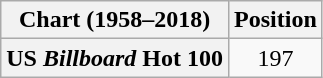<table class="wikitable plainrowheaders" style="text-align:center">
<tr>
<th scope="col">Chart (1958–2018)</th>
<th scope="col">Position</th>
</tr>
<tr>
<th scope="row">US <em>Billboard</em> Hot 100</th>
<td>197</td>
</tr>
</table>
